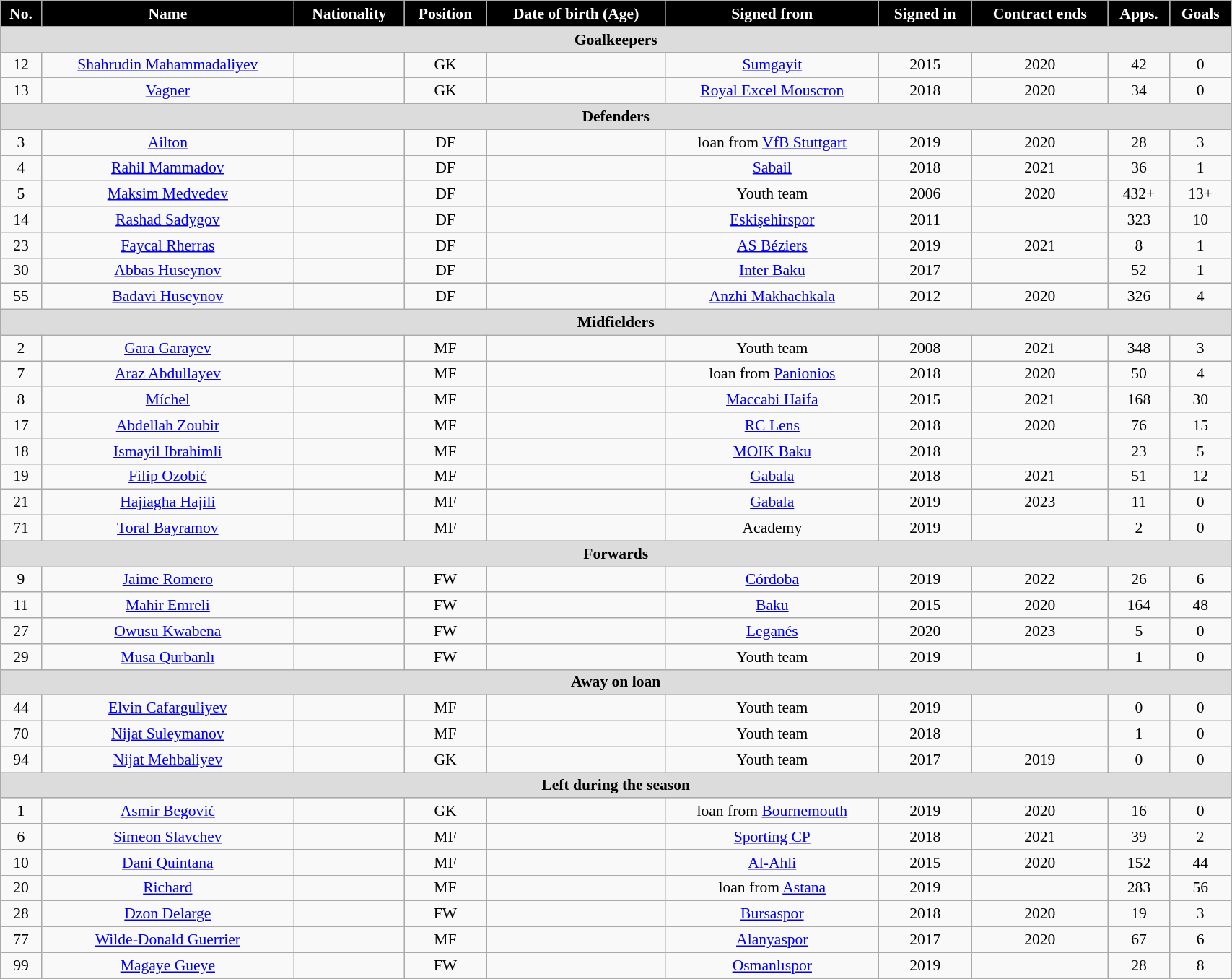<table class="wikitable"  style="text-align:center; font-size:90%; width:90%;">
<tr>
<th style="background:#000000; color:#fff; text-align:center;">No.</th>
<th style="background:#000000; color:#fff; text-align:center;">Name</th>
<th style="background:#000000; color:#fff; text-align:center;">Nationality</th>
<th style="background:#000000; color:#fff; text-align:center;">Position</th>
<th style="background:#000000; color:#fff; text-align:center;">Date of birth (Age)</th>
<th style="background:#000000; color:#fff; text-align:center;">Signed from</th>
<th style="background:#000000; color:#fff; text-align:center;">Signed in</th>
<th style="background:#000000; color:#fff; text-align:center;">Contract ends</th>
<th style="background:#000000; color:#fff; text-align:center;">Apps.</th>
<th style="background:#000000; color:#fff; text-align:center;">Goals</th>
</tr>
<tr>
<th colspan="11"  style="background:#dcdcdc; text-align:center;">Goalkeepers</th>
</tr>
<tr>
<td>12</td>
<td><a href='#'>Shahrudin Mahammadaliyev</a></td>
<td></td>
<td>GK</td>
<td></td>
<td><a href='#'>Sumgayit</a></td>
<td>2015</td>
<td>2020</td>
<td>42</td>
<td>0</td>
</tr>
<tr>
<td>13</td>
<td><a href='#'>Vagner</a></td>
<td></td>
<td>GK</td>
<td></td>
<td><a href='#'>Royal Excel Mouscron</a></td>
<td>2018</td>
<td>2020</td>
<td>34</td>
<td>0</td>
</tr>
<tr>
<th colspan="11"  style="background:#dcdcdc; text-align:center;">Defenders</th>
</tr>
<tr>
<td>3</td>
<td><a href='#'>Ailton</a></td>
<td></td>
<td>DF</td>
<td></td>
<td>loan from <a href='#'>VfB Stuttgart</a></td>
<td>2019</td>
<td>2020</td>
<td>28</td>
<td>3</td>
</tr>
<tr>
<td>4</td>
<td><a href='#'>Rahil Mammadov</a></td>
<td></td>
<td>DF</td>
<td></td>
<td><a href='#'>Sabail</a></td>
<td>2018</td>
<td>2021</td>
<td>36</td>
<td>1</td>
</tr>
<tr>
<td>5</td>
<td><a href='#'>Maksim Medvedev</a></td>
<td></td>
<td>DF</td>
<td></td>
<td>Youth team</td>
<td>2006</td>
<td>2020</td>
<td>432+</td>
<td>13+</td>
</tr>
<tr>
<td>14</td>
<td><a href='#'>Rashad Sadygov</a></td>
<td></td>
<td>DF</td>
<td></td>
<td><a href='#'>Eskişehirspor</a></td>
<td>2011</td>
<td></td>
<td>323</td>
<td>10</td>
</tr>
<tr>
<td>23</td>
<td><a href='#'>Faycal Rherras</a></td>
<td></td>
<td>DF</td>
<td></td>
<td><a href='#'>AS Béziers</a></td>
<td>2019</td>
<td>2021</td>
<td>8</td>
<td>1</td>
</tr>
<tr>
<td>30</td>
<td><a href='#'>Abbas Huseynov</a></td>
<td></td>
<td>DF</td>
<td></td>
<td><a href='#'>Inter Baku</a></td>
<td>2017</td>
<td></td>
<td>52</td>
<td>1</td>
</tr>
<tr>
<td>55</td>
<td><a href='#'>Badavi Huseynov</a></td>
<td></td>
<td>DF</td>
<td></td>
<td><a href='#'>Anzhi Makhachkala</a></td>
<td>2012</td>
<td>2020</td>
<td>326</td>
<td>4</td>
</tr>
<tr>
<th colspan="11"  style="background:#dcdcdc; text-align:center;">Midfielders</th>
</tr>
<tr>
<td>2</td>
<td><a href='#'>Gara Garayev</a></td>
<td></td>
<td>MF</td>
<td></td>
<td>Youth team</td>
<td>2008</td>
<td>2021</td>
<td>348</td>
<td>3</td>
</tr>
<tr>
<td>7</td>
<td><a href='#'>Araz Abdullayev</a></td>
<td></td>
<td>MF</td>
<td></td>
<td>loan from <a href='#'>Panionios</a></td>
<td>2018</td>
<td>2020</td>
<td>50</td>
<td>4</td>
</tr>
<tr>
<td>8</td>
<td><a href='#'>Míchel</a></td>
<td></td>
<td>MF</td>
<td></td>
<td><a href='#'>Maccabi Haifa</a></td>
<td>2015</td>
<td>2021</td>
<td>168</td>
<td>30</td>
</tr>
<tr>
<td>17</td>
<td><a href='#'>Abdellah Zoubir</a></td>
<td></td>
<td>MF</td>
<td></td>
<td><a href='#'>RC Lens</a></td>
<td>2018</td>
<td>2020</td>
<td>76</td>
<td>15</td>
</tr>
<tr>
<td>18</td>
<td><a href='#'>Ismayil Ibrahimli</a></td>
<td></td>
<td>MF</td>
<td></td>
<td><a href='#'>MOIK Baku</a></td>
<td>2018</td>
<td></td>
<td>23</td>
<td>5</td>
</tr>
<tr>
<td>19</td>
<td><a href='#'>Filip Ozobić</a></td>
<td></td>
<td>MF</td>
<td></td>
<td><a href='#'>Gabala</a></td>
<td>2018</td>
<td>2021</td>
<td>51</td>
<td>12</td>
</tr>
<tr>
<td>21</td>
<td><a href='#'>Hajiagha Hajili</a></td>
<td></td>
<td>MF</td>
<td></td>
<td><a href='#'>Gabala</a></td>
<td>2019</td>
<td>2023</td>
<td>11</td>
<td>0</td>
</tr>
<tr>
<td>71</td>
<td><a href='#'>Toral Bayramov</a></td>
<td></td>
<td>MF</td>
<td></td>
<td>Academy</td>
<td>2019</td>
<td></td>
<td>2</td>
<td>0</td>
</tr>
<tr>
<th colspan="11"  style="background:#dcdcdc; text-align:center;">Forwards</th>
</tr>
<tr>
<td>9</td>
<td><a href='#'>Jaime Romero</a></td>
<td></td>
<td>FW</td>
<td></td>
<td><a href='#'>Córdoba</a></td>
<td>2019</td>
<td>2022</td>
<td>26</td>
<td>6</td>
</tr>
<tr>
<td>11</td>
<td><a href='#'>Mahir Emreli</a></td>
<td></td>
<td>FW</td>
<td></td>
<td><a href='#'>Baku</a></td>
<td>2015</td>
<td>2020</td>
<td>164</td>
<td>48</td>
</tr>
<tr>
<td>27</td>
<td><a href='#'>Owusu Kwabena</a></td>
<td></td>
<td>FW</td>
<td></td>
<td><a href='#'>Leganés</a></td>
<td>2020</td>
<td>2023</td>
<td>5</td>
<td>0</td>
</tr>
<tr>
<td>29</td>
<td><a href='#'>Musa Qurbanlı</a></td>
<td></td>
<td>FW</td>
<td></td>
<td>Youth team</td>
<td>2019</td>
<td></td>
<td>1</td>
<td>0</td>
</tr>
<tr>
<th colspan="11"  style="background:#dcdcdc; text-align:center;">Away on loan</th>
</tr>
<tr>
<td>44</td>
<td><a href='#'>Elvin Cafarguliyev</a></td>
<td></td>
<td>MF</td>
<td></td>
<td>Youth team</td>
<td>2019</td>
<td></td>
<td>0</td>
<td>0</td>
</tr>
<tr>
<td>70</td>
<td><a href='#'>Nijat Suleymanov</a></td>
<td></td>
<td>MF</td>
<td></td>
<td>Youth team</td>
<td>2018</td>
<td></td>
<td>1</td>
<td>0</td>
</tr>
<tr>
<td>94</td>
<td><a href='#'>Nijat Mehbaliyev</a></td>
<td></td>
<td>GK</td>
<td></td>
<td>Youth team</td>
<td>2017</td>
<td>2019</td>
<td>0</td>
<td>0</td>
</tr>
<tr>
<th colspan="11"  style="background:#dcdcdc; text-align:center;">Left during the season</th>
</tr>
<tr>
<td>1</td>
<td><a href='#'>Asmir Begović</a></td>
<td></td>
<td>GK</td>
<td></td>
<td>loan from <a href='#'>Bournemouth</a></td>
<td>2019</td>
<td>2020</td>
<td>16</td>
<td>0</td>
</tr>
<tr>
<td>6</td>
<td><a href='#'>Simeon Slavchev</a></td>
<td></td>
<td>MF</td>
<td></td>
<td><a href='#'>Sporting CP</a></td>
<td>2018</td>
<td>2021</td>
<td>39</td>
<td>2</td>
</tr>
<tr>
<td>10</td>
<td><a href='#'>Dani Quintana</a></td>
<td></td>
<td>MF</td>
<td></td>
<td><a href='#'>Al-Ahli</a></td>
<td>2015</td>
<td>2020</td>
<td>152</td>
<td>44</td>
</tr>
<tr>
<td>20</td>
<td><a href='#'>Richard</a></td>
<td></td>
<td>MF</td>
<td></td>
<td>loan from <a href='#'>Astana</a></td>
<td>2019</td>
<td></td>
<td>283</td>
<td>56</td>
</tr>
<tr>
<td>28</td>
<td><a href='#'>Dzon Delarge</a></td>
<td></td>
<td>FW</td>
<td></td>
<td><a href='#'>Bursaspor</a></td>
<td>2018</td>
<td>2020</td>
<td>19</td>
<td>3</td>
</tr>
<tr>
<td>77</td>
<td><a href='#'>Wilde-Donald Guerrier</a></td>
<td></td>
<td>MF</td>
<td></td>
<td><a href='#'>Alanyaspor</a></td>
<td>2017</td>
<td>2020</td>
<td>67</td>
<td>6</td>
</tr>
<tr>
<td>99</td>
<td><a href='#'>Magaye Gueye</a></td>
<td></td>
<td>FW</td>
<td></td>
<td><a href='#'>Osmanlıspor</a></td>
<td>2019</td>
<td></td>
<td>28</td>
<td>8</td>
</tr>
</table>
